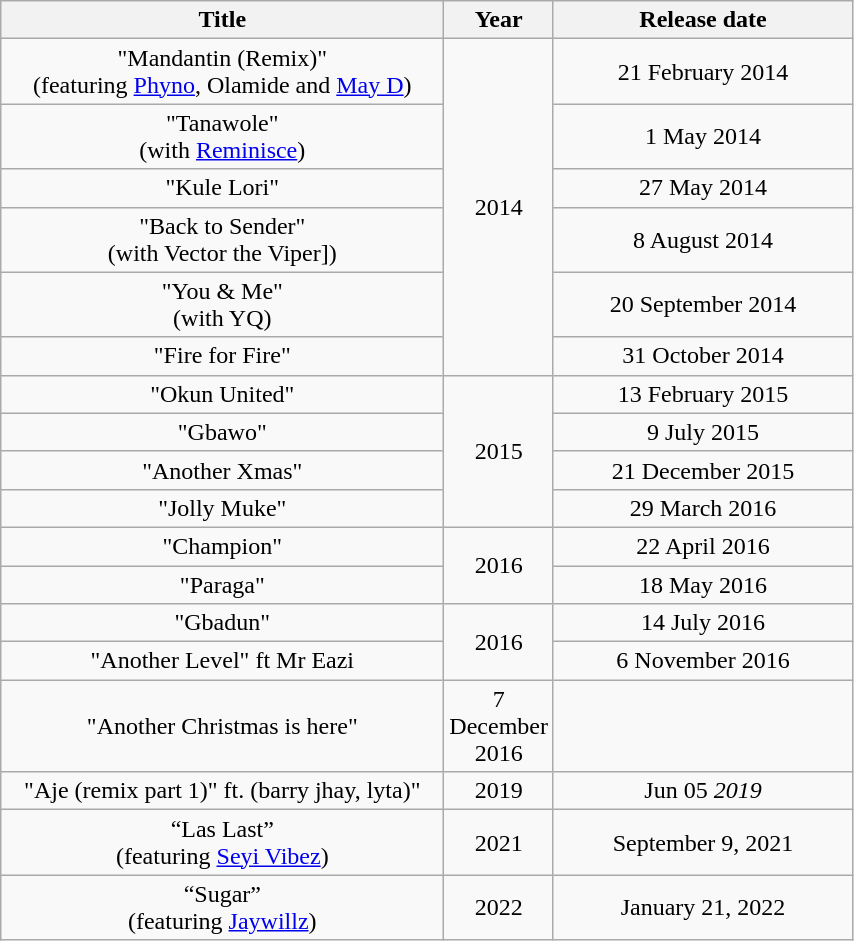<table class="wikitable plainrowheaders" style="text-align:center;">
<tr>
<th style="width:18em;">Title</th>
<th style="width:2em;">Year</th>
<th style="width:12em;">Release date</th>
</tr>
<tr>
<td>"Mandantin (Remix)" <br><span>(featuring <a href='#'>Phyno</a>, Olamide and <a href='#'>May D</a>)</span></td>
<td rowspan="6">2014</td>
<td>21 February 2014</td>
</tr>
<tr>
<td>"Tanawole" <br><span>(with <a href='#'>Reminisce</a>)</span></td>
<td>1 May 2014</td>
</tr>
<tr>
<td>"Kule Lori" <br></td>
<td>27 May 2014</td>
</tr>
<tr>
<td>"Back to Sender"<br><span>(with Vector the Viper])</span></td>
<td>8 August 2014</td>
</tr>
<tr>
<td>"You & Me" <br><span>(with YQ)</span></td>
<td>20 September 2014</td>
</tr>
<tr>
<td>"Fire for Fire"</td>
<td>31 October 2014</td>
</tr>
<tr>
<td>"Okun United"</td>
<td rowspan="4">2015</td>
<td>13 February 2015</td>
</tr>
<tr>
<td>"Gbawo"</td>
<td>9 July 2015</td>
</tr>
<tr>
<td>"Another Xmas"</td>
<td>21 December 2015</td>
</tr>
<tr>
<td>"Jolly Muke"</td>
<td>29 March 2016</td>
</tr>
<tr>
<td>"Champion"</td>
<td rowspan="2">2016</td>
<td>22 April 2016</td>
</tr>
<tr>
<td>"Paraga"</td>
<td>18 May 2016</td>
</tr>
<tr>
<td>"Gbadun"</td>
<td rowspan="2">2016</td>
<td>14 July 2016</td>
</tr>
<tr>
<td>"Another Level" ft Mr Eazi</td>
<td>6 November 2016</td>
</tr>
<tr>
<td>"Another Christmas is here"</td>
<td>7 December 2016</td>
</tr>
<tr>
<td>"Aje (remix part 1)" ft. (barry jhay, lyta)"</td>
<td>2019</td>
<td>Jun 05 <em>2019</em></td>
</tr>
<tr>
<td>“Las Last” <br><span>(featuring <a href='#'>Seyi Vibez</a>)</span></td>
<td>2021</td>
<td>September 9, 2021</td>
</tr>
<tr>
<td>“Sugar” <br><span>(featuring <a href='#'>Jaywillz</a>)</span></td>
<td>2022</td>
<td>January 21, 2022</td>
</tr>
</table>
